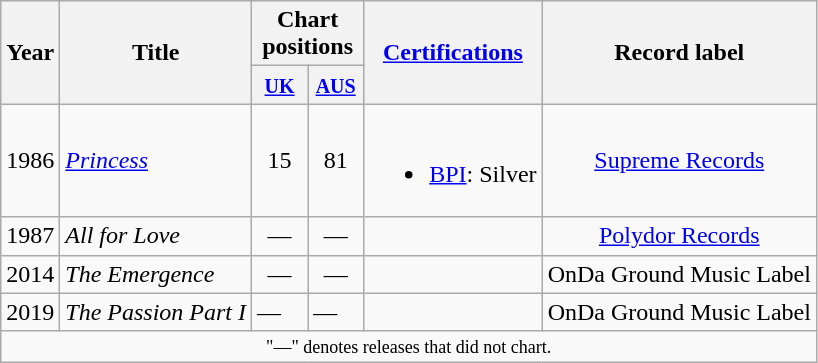<table class="wikitable">
<tr>
<th rowspan="2">Year</th>
<th rowspan="2">Title</th>
<th colspan="2">Chart positions</th>
<th rowspan="2"><a href='#'>Certifications</a></th>
<th rowspan="2">Record label</th>
</tr>
<tr>
<th width="30"><small><a href='#'>UK</a></small><br></th>
<th width="30"><small><a href='#'>AUS</a></small><br></th>
</tr>
<tr>
<td>1986</td>
<td><em><a href='#'>Princess</a></em></td>
<td align="center">15</td>
<td align="center">81</td>
<td><br><ul><li><a href='#'>BPI</a>: Silver</li></ul></td>
<td align="center"><a href='#'>Supreme Records</a></td>
</tr>
<tr>
<td>1987</td>
<td><em>All for Love</em></td>
<td align="center">—</td>
<td align="center">—</td>
<td></td>
<td align="center"><a href='#'>Polydor Records</a></td>
</tr>
<tr>
<td>2014</td>
<td><em>The Emergence</em></td>
<td align="center">—</td>
<td align="center">—</td>
<td></td>
<td>OnDa Ground Music Label</td>
</tr>
<tr>
<td>2019</td>
<td><em>The Passion Part I</em></td>
<td>—</td>
<td>—</td>
<td></td>
<td>OnDa Ground Music Label</td>
</tr>
<tr>
<td colspan="6" style="text-align:center; font-size:9pt;">"—" denotes releases that did not chart.</td>
</tr>
</table>
